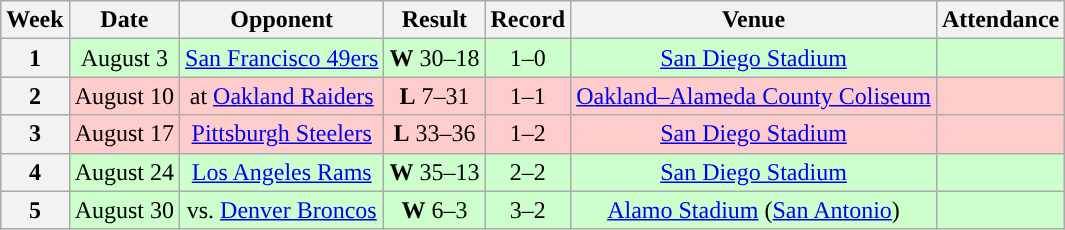<table class="wikitable" style="text-align:center">
<tr>
<th>Week</th>
<th>Date</th>
<th>Opponent</th>
<th>Result</th>
<th>Record</th>
<th>Venue</th>
<th>Attendance</th>
</tr>
<tr style="background:#cfc">
<th>1</th>
<td>August 3</td>
<td><a href='#'>San Francisco 49ers</a></td>
<td><strong>W</strong> 30–18</td>
<td>1–0</td>
<td><a href='#'>San Diego Stadium</a></td>
<td></td>
</tr>
<tr style="background:#fcc">
<th>2</th>
<td>August 10</td>
<td>at <a href='#'>Oakland Raiders</a></td>
<td><strong>L</strong> 7–31</td>
<td>1–1</td>
<td><a href='#'>Oakland–Alameda County Coliseum</a></td>
<td></td>
</tr>
<tr style="background:#fcc">
<th>3</th>
<td>August 17</td>
<td><a href='#'>Pittsburgh Steelers</a></td>
<td><strong>L</strong> 33–36</td>
<td>1–2</td>
<td><a href='#'>San Diego Stadium</a></td>
<td></td>
</tr>
<tr style="background:#cfc">
<th>4</th>
<td>August 24</td>
<td><a href='#'>Los Angeles Rams</a></td>
<td><strong>W</strong> 35–13</td>
<td>2–2</td>
<td><a href='#'>San Diego Stadium</a></td>
<td></td>
</tr>
<tr style="background:#cfc">
<th>5</th>
<td>August 30</td>
<td>vs. <a href='#'>Denver Broncos</a></td>
<td><strong>W</strong> 6–3</td>
<td>3–2</td>
<td><a href='#'>Alamo Stadium</a> (<a href='#'>San Antonio</a>)</td>
<td></td>
</tr>
</table>
